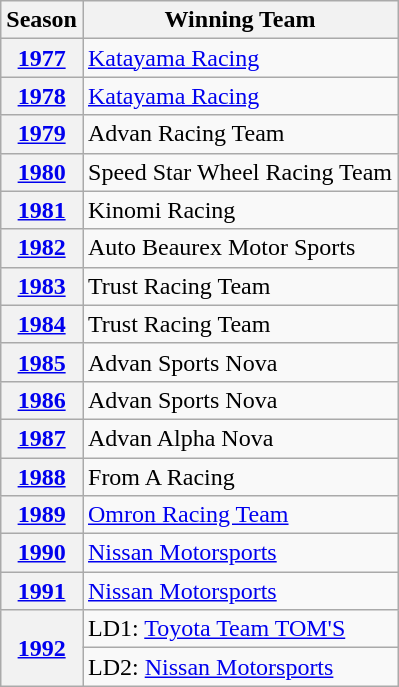<table class="wikitable">
<tr>
<th>Season</th>
<th>Winning Team</th>
</tr>
<tr>
<th><a href='#'>1977</a></th>
<td> <a href='#'>Katayama Racing</a></td>
</tr>
<tr>
<th><a href='#'>1978</a></th>
<td> <a href='#'>Katayama Racing</a></td>
</tr>
<tr>
<th><a href='#'>1979</a></th>
<td> Advan Racing Team</td>
</tr>
<tr>
<th><a href='#'>1980</a></th>
<td> Speed Star Wheel Racing Team</td>
</tr>
<tr>
<th><a href='#'>1981</a></th>
<td> Kinomi Racing</td>
</tr>
<tr>
<th><a href='#'>1982</a></th>
<td> Auto Beaurex Motor Sports</td>
</tr>
<tr>
<th><a href='#'>1983</a></th>
<td> Trust Racing Team</td>
</tr>
<tr>
<th><a href='#'>1984</a></th>
<td> Trust Racing Team</td>
</tr>
<tr>
<th><a href='#'>1985</a></th>
<td> Advan Sports Nova</td>
</tr>
<tr>
<th><a href='#'>1986</a></th>
<td> Advan Sports Nova</td>
</tr>
<tr>
<th><a href='#'>1987</a></th>
<td> Advan Alpha Nova</td>
</tr>
<tr>
<th><a href='#'>1988</a></th>
<td> From A Racing</td>
</tr>
<tr>
<th><a href='#'>1989</a></th>
<td> <a href='#'>Omron Racing Team</a></td>
</tr>
<tr>
<th><a href='#'>1990</a></th>
<td> <a href='#'>Nissan Motorsports</a></td>
</tr>
<tr>
<th><a href='#'>1991</a></th>
<td> <a href='#'>Nissan Motorsports</a></td>
</tr>
<tr>
<th rowspan=2><a href='#'>1992</a></th>
<td>LD1:  <a href='#'>Toyota Team TOM'S</a></td>
</tr>
<tr>
<td>LD2:  <a href='#'>Nissan Motorsports</a></td>
</tr>
</table>
